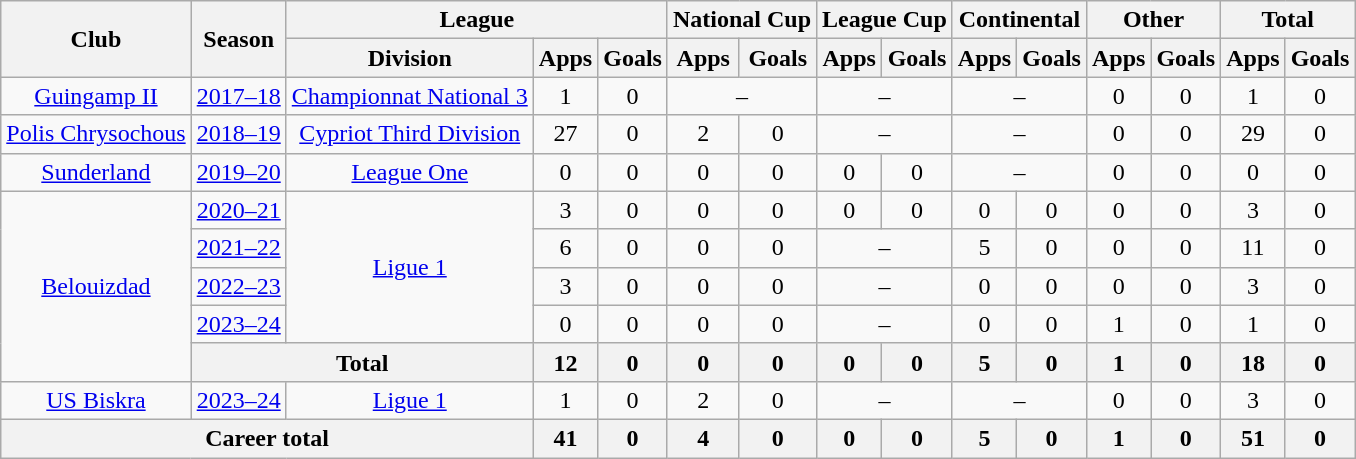<table class=wikitable style=text-align:center>
<tr>
<th rowspan="2">Club</th>
<th rowspan="2">Season</th>
<th colspan="3">League</th>
<th colspan="2">National Cup</th>
<th colspan="2">League Cup</th>
<th colspan="2">Continental</th>
<th colspan="2">Other</th>
<th colspan="2">Total</th>
</tr>
<tr>
<th>Division</th>
<th>Apps</th>
<th>Goals</th>
<th>Apps</th>
<th>Goals</th>
<th>Apps</th>
<th>Goals</th>
<th>Apps</th>
<th>Goals</th>
<th>Apps</th>
<th>Goals</th>
<th>Apps</th>
<th>Goals</th>
</tr>
<tr>
<td><a href='#'>Guingamp II</a></td>
<td><a href='#'>2017–18</a></td>
<td><a href='#'>Championnat National 3</a></td>
<td>1</td>
<td>0</td>
<td colspan="2">–</td>
<td colspan="2">–</td>
<td colspan="2">–</td>
<td>0</td>
<td>0</td>
<td>1</td>
<td>0</td>
</tr>
<tr>
<td><a href='#'>Polis Chrysochous</a></td>
<td><a href='#'>2018–19</a></td>
<td><a href='#'>Cypriot Third Division</a></td>
<td>27</td>
<td>0</td>
<td>2</td>
<td>0</td>
<td colspan="2">–</td>
<td colspan="2">–</td>
<td>0</td>
<td>0</td>
<td>29</td>
<td>0</td>
</tr>
<tr>
<td><a href='#'>Sunderland</a></td>
<td><a href='#'>2019–20</a></td>
<td><a href='#'>League One</a></td>
<td>0</td>
<td>0</td>
<td>0</td>
<td>0</td>
<td>0</td>
<td>0</td>
<td colspan="2">–</td>
<td>0</td>
<td>0</td>
<td>0</td>
<td>0</td>
</tr>
<tr>
<td rowspan="5"><a href='#'>Belouizdad</a></td>
<td><a href='#'>2020–21</a></td>
<td rowspan="4"><a href='#'>Ligue 1</a></td>
<td>3</td>
<td>0</td>
<td>0</td>
<td>0</td>
<td>0</td>
<td>0</td>
<td>0</td>
<td>0</td>
<td>0</td>
<td>0</td>
<td>3</td>
<td>0</td>
</tr>
<tr>
<td><a href='#'>2021–22</a></td>
<td>6</td>
<td>0</td>
<td>0</td>
<td>0</td>
<td colspan="2">–</td>
<td>5</td>
<td>0</td>
<td>0</td>
<td>0</td>
<td>11</td>
<td>0</td>
</tr>
<tr>
<td><a href='#'>2022–23</a></td>
<td>3</td>
<td>0</td>
<td>0</td>
<td>0</td>
<td colspan="2">–</td>
<td>0</td>
<td>0</td>
<td>0</td>
<td>0</td>
<td>3</td>
<td>0</td>
</tr>
<tr>
<td><a href='#'>2023–24</a></td>
<td>0</td>
<td>0</td>
<td>0</td>
<td>0</td>
<td colspan="2">–</td>
<td>0</td>
<td>0</td>
<td>1</td>
<td>0</td>
<td>1</td>
<td>0</td>
</tr>
<tr>
<th colspan="2">Total</th>
<th>12</th>
<th>0</th>
<th>0</th>
<th>0</th>
<th>0</th>
<th>0</th>
<th>5</th>
<th>0</th>
<th>1</th>
<th>0</th>
<th>18</th>
<th>0</th>
</tr>
<tr>
<td><a href='#'>US Biskra</a></td>
<td><a href='#'>2023–24</a></td>
<td><a href='#'>Ligue 1</a></td>
<td>1</td>
<td>0</td>
<td>2</td>
<td>0</td>
<td colspan="2">–</td>
<td colspan="2">–</td>
<td>0</td>
<td>0</td>
<td>3</td>
<td>0</td>
</tr>
<tr>
<th colspan="3">Career total</th>
<th>41</th>
<th>0</th>
<th>4</th>
<th>0</th>
<th>0</th>
<th>0</th>
<th>5</th>
<th>0</th>
<th>1</th>
<th>0</th>
<th>51</th>
<th>0</th>
</tr>
</table>
